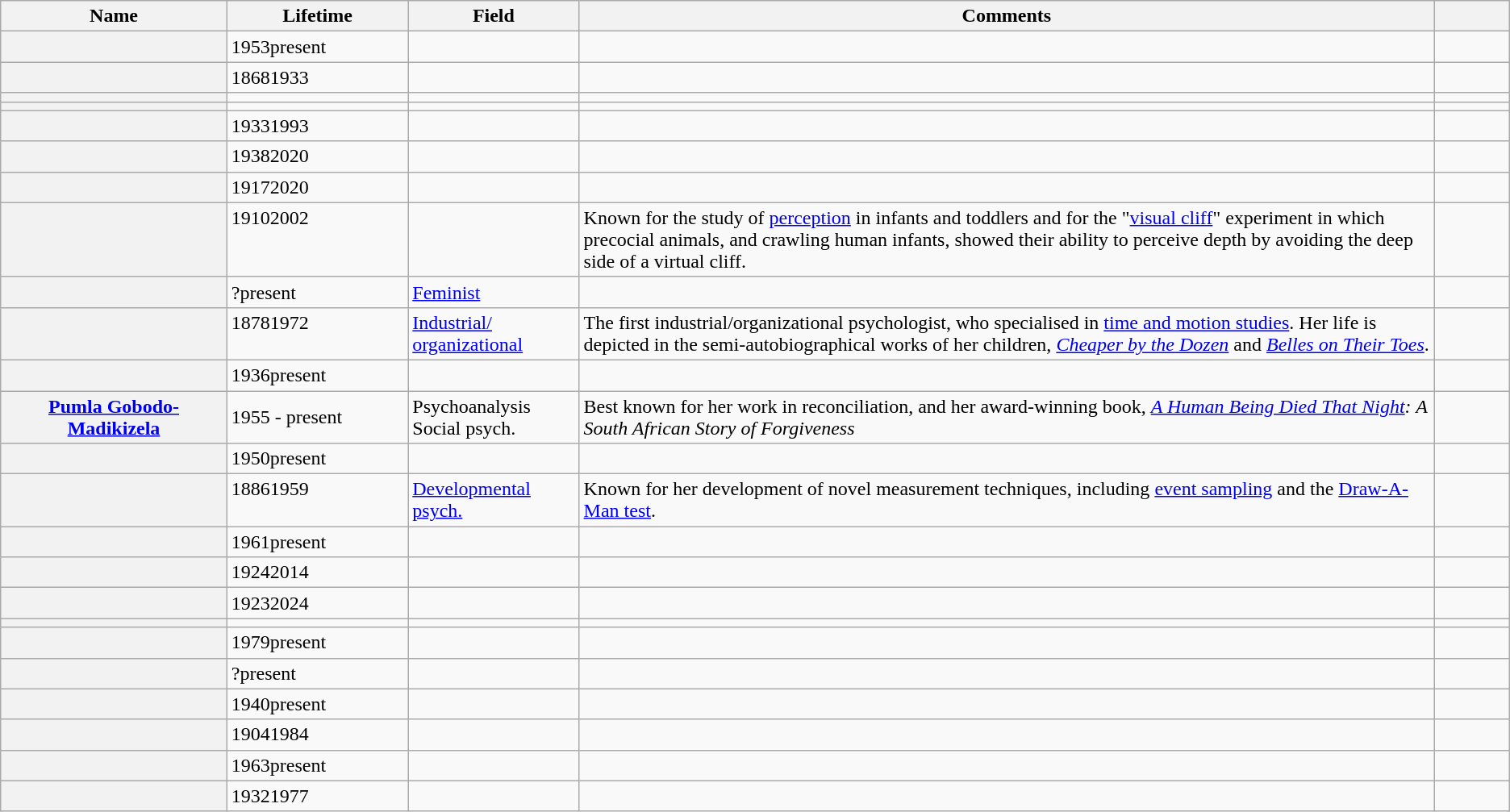<table class="sortable wikitable plainrowheaders">
<tr>
<th width="15%" scope="col">Name</th>
<th width="12%" scope="col">Lifetime</th>
<th>Field</th>
<th>Comments</th>
<th class="unsortable" width="5%" scope="col"></th>
</tr>
<tr style="vertical-align: top;">
<th scope="row"></th>
<td>1953present</td>
<td></td>
<td></td>
<td align="center"></td>
</tr>
<tr style="vertical-align: top;">
<th scope="row"></th>
<td>18681933</td>
<td></td>
<td></td>
<td align="center"></td>
</tr>
<tr style="vertical-align: top;">
<th scope="row"></th>
<td></td>
<td></td>
<td></td>
<td align="center"></td>
</tr>
<tr style="vertical-align: top;">
<th scope="row"></th>
<td></td>
<td></td>
<td></td>
<td align="center"></td>
</tr>
<tr style="vertical-align: top;">
<th scope="row"></th>
<td>19331993</td>
<td></td>
<td></td>
<td align="center"></td>
</tr>
<tr style="vertical-align: top;">
<th scope="row"></th>
<td>19382020</td>
<td></td>
<td></td>
<td align="center"></td>
</tr>
<tr style="vertical-align: top;">
<th scope="row"></th>
<td>19172020</td>
<td></td>
<td></td>
<td align="center"></td>
</tr>
<tr style="vertical-align: top;">
<th scope="row"></th>
<td>19102002</td>
<td></td>
<td>Known for the study of <a href='#'>perception</a> in infants and toddlers and for the "<a href='#'>visual cliff</a>" experiment in which precocial animals, and crawling human infants, showed their ability to perceive depth by avoiding the deep side of a virtual cliff.</td>
<td align="center"><br></td>
</tr>
<tr style="vertical-align: top;">
<th scope="row"></th>
<td>?present</td>
<td><a href='#'>Feminist</a></td>
<td></td>
<td align="center"></td>
</tr>
<tr style="vertical-align: top;">
<th scope="row"></th>
<td>18781972</td>
<td><a href='#'>Industrial/<br>organizational</a></td>
<td>The first industrial/organizational psychologist, who specialised in <a href='#'>time and motion studies</a>. Her life is depicted in the semi-autobiographical works of her children, <em><a href='#'>Cheaper by the Dozen</a></em> and <em><a href='#'>Belles on Their Toes</a></em>.</td>
<td align="center"></td>
</tr>
<tr style="vertical-align: top;">
<th scope="row"></th>
<td>1936present</td>
<td></td>
<td></td>
<td align="center"></td>
</tr>
<tr>
<th><a href='#'>Pumla Gobodo-Madikizela</a></th>
<td>1955 - present</td>
<td>Psychoanalysis Social psych.</td>
<td>Best known for her work in reconciliation, and her award-winning book, <em><a href='#'>A Human Being Died That Night</a>: A South African Story of Forgiveness</em></td>
<td></td>
</tr>
<tr style="vertical-align: top;">
<th scope="row"></th>
<td>1950present</td>
<td></td>
<td></td>
<td align="center"></td>
</tr>
<tr style="vertical-align: top;">
<th scope="row"></th>
<td>18861959</td>
<td><a href='#'>Developmental psych.</a></td>
<td>Known for her development of novel measurement techniques, including <a href='#'>event sampling</a> and the <a href='#'>Draw-A-Man test</a>.</td>
<td align="center"></td>
</tr>
<tr style="vertical-align: top;">
<th scope="row"></th>
<td>1961present</td>
<td></td>
<td></td>
<td align="center"></td>
</tr>
<tr style="vertical-align: top;">
<th scope="row"></th>
<td>19242014</td>
<td></td>
<td></td>
<td align="center"></td>
</tr>
<tr style="vertical-align: top;">
<th scope="row"></th>
<td>19232024</td>
<td></td>
<td></td>
<td align="center"></td>
</tr>
<tr style="vertical-align: top;">
<th scope="row"></th>
<td></td>
<td></td>
<td></td>
<td align="center"></td>
</tr>
<tr style="vertical-align: top;">
<th scope="row"></th>
<td>1979present</td>
<td></td>
<td></td>
<td align="center"></td>
</tr>
<tr style="vertical-align: top;">
<th scope="row"></th>
<td>?present</td>
<td></td>
<td></td>
<td align="center"></td>
</tr>
<tr style="vertical-align: top;">
<th scope="row"></th>
<td>1940present</td>
<td></td>
<td></td>
<td align="center"></td>
</tr>
<tr style="vertical-align: top;">
<th scope="row"></th>
<td>19041984</td>
<td></td>
<td></td>
<td align="center"></td>
</tr>
<tr style="vertical-align: top;">
<th scope="row"></th>
<td>1963present</td>
<td></td>
<td></td>
<td align="center"></td>
</tr>
<tr style="vertical-align: top;">
<th scope="row"></th>
<td>19321977</td>
<td></td>
<td></td>
<td align="center"></td>
</tr>
</table>
